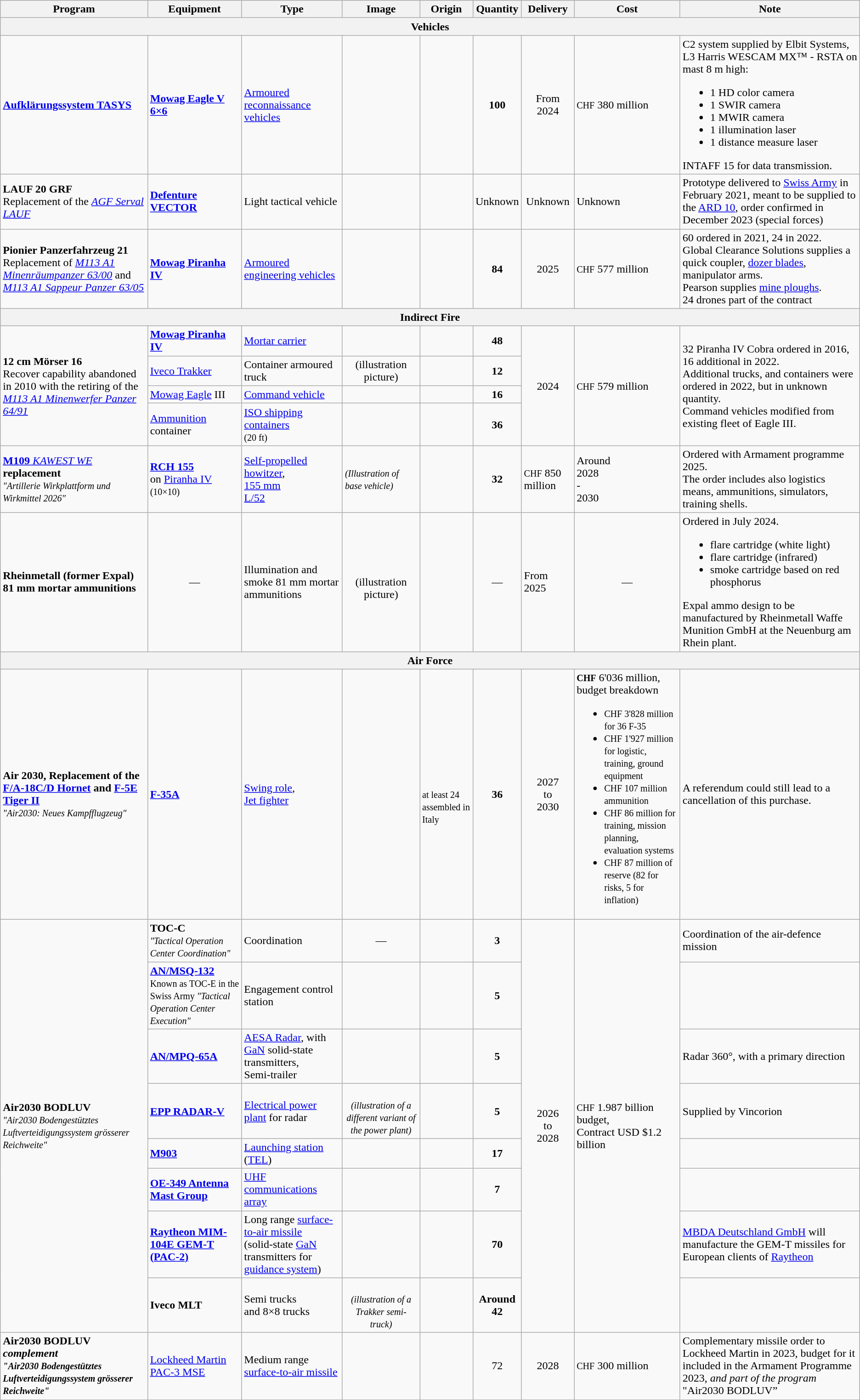<table class="wikitable">
<tr>
<th>Program</th>
<th>Equipment</th>
<th>Type</th>
<th>Image</th>
<th>Origin</th>
<th>Quantity</th>
<th>Delivery</th>
<th>Cost</th>
<th>Note</th>
</tr>
<tr>
<th colspan="9">Vehicles</th>
</tr>
<tr>
<td><strong><a href='#'>Aufklärungssystem TASYS</a></strong></td>
<td><strong><a href='#'>Mowag Eagle V <br>6×6</a></strong></td>
<td><a href='#'>Armoured reconnaissance vehicles</a></td>
<td style="text-align: center; "></td>
<td><small></small></td>
<td style="text-align: center; "><strong>100</strong></td>
<td style="text-align: center; ">From 2024</td>
<td><small>CHF</small> 380 million</td>
<td>C2 system supplied by Elbit Systems,<br>L3 Harris WESCAM MX™ - RSTA on mast 8 m high:<ul><li>1 HD color camera</li><li>1 SWIR camera</li><li>1 MWIR camera</li><li>1 illumination laser</li><li>1 distance measure laser</li></ul>INTAFF 15 for data transmission.<br></td>
</tr>
<tr>
<td><strong>LAUF 20</strong> <strong>GRF</strong><br>Replacement of the <em><a href='#'>AGF Serval LAUF</a></em></td>
<td><strong><a href='#'>Defenture VECTOR</a></strong></td>
<td>Light tactical vehicle</td>
<td style="text-align: center; "></td>
<td><small></small></td>
<td style="text-align: center; ">Unknown</td>
<td style="text-align: center; ">Unknown</td>
<td>Unknown</td>
<td>Prototype delivered to <a href='#'>Swiss Army</a> in February 2021, meant to be supplied to the <a href='#'>ARD 10</a>, order confirmed in December 2023 (special forces)</td>
</tr>
<tr>
<td><strong>Pionier Panzerfahrzeug 21</strong> <br>Replacement of <em><a href='#'>M113 A1 Minenräumpanzer 63/00</a></em> and <em><a href='#'>M113 A1 Sappeur Panzer 63/05</a></em></td>
<td><a href='#'><strong>Mowag Piranha IV</strong></a></td>
<td><a href='#'>Armoured engineering vehicles</a></td>
<td style="text-align: center; "><br>
</td>
<td><small></small></td>
<td style="text-align: center; "><strong>84</strong></td>
<td style="text-align: center; ">2025</td>
<td><small>CHF</small> 577 million</td>
<td>60 ordered in 2021, 24 in 2022.<br>Global Clearance Solutions supplies a quick coupler, <a href='#'>dozer blades</a>, manipulator arms.<br>Pearson supplies <a href='#'>mine ploughs</a>.<br>24 drones part of the contract</td>
</tr>
<tr>
<th colspan="9">Indirect Fire</th>
</tr>
<tr>
<td rowspan="4"><strong>12 cm Mörser 16</strong> <br>Recover capability abandoned in 2010 with the retiring of the <em><a href='#'>M113 A1 Minenwerfer Panzer 64/91</a></em></td>
<td><strong><a href='#'>Mowag Piranha IV</a></strong><br><strong></strong></td>
<td><a href='#'>Mortar carrier</a></td>
<td style="text-align: center; "></td>
<td><small></small></td>
<td style="text-align: center; "><strong>48</strong></td>
<td rowspan="4" style="text-align: center; ">2024</td>
<td rowspan="4"><small>CHF</small> 579 million</td>
<td rowspan="4">32 Piranha IV Cobra ordered in 2016, 16 additional in 2022.<br>Additional trucks, and containers were ordered in 2022, but in unknown quantity.<br>Command vehicles modified from existing fleet of Eagle III.</td>
</tr>
<tr>
<td><a href='#'>Iveco Trakker</a></td>
<td>Container armoured truck</td>
<td style="text-align: center; ">(illustration picture)</td>
<td><small></small></td>
<td style="text-align: center; "><strong>12</strong></td>
</tr>
<tr>
<td><a href='#'>Mowag Eagle</a> III</td>
<td><a href='#'>Command vehicle</a></td>
<td style="text-align: center; "></td>
<td><small></small></td>
<td style="text-align: center; "><strong>16</strong></td>
</tr>
<tr>
<td><a href='#'>Ammunition</a> container</td>
<td><a href='#'>ISO shipping containers</a> <br><small>(20 ft)</small></td>
<td style="text-align: center; "></td>
<td><small></small></td>
<td style="text-align: center; "><strong>36</strong></td>
</tr>
<tr>
<td><a href='#'><strong>M109</strong> <em>KAWEST WE</em></a> <br><strong>replacement</strong><br><small><em>"Artillerie Wirkplattform und Wirkmittel 2026"</em></small></td>
<td><strong><a href='#'>RCH 155</a></strong> <br>on <a href='#'>Piranha IV</a> <br><small>(10×10)</small></td>
<td><a href='#'>Self-propelled howitzer</a>, <br><a href='#'>155 mm</a> <br><a href='#'>L/52</a></td>
<td><em><small>(Illustration of base vehicle)</small></em></td>
<td><small></small><br><small></small></td>
<td style="text-align: center; "><strong>32</strong></td>
<td><small>CHF</small> 850 million</td>
<td>Around <br>2028<br>-<br>2030</td>
<td>Ordered with Armament programme 2025.<br>The order includes also logistics means, ammunitions, simulators, training shells.</td>
</tr>
<tr>
<td><strong>Rheinmetall (former Expal) 81 mm mortar ammunitions</strong></td>
<td style="text-align: center; ">—</td>
<td>Illumination and smoke 81 mm mortar ammunitions</td>
<td style="text-align: center; "> <br>(illustration picture)</td>
<td><small></small><br><small></small></td>
<td style="text-align: center; ">—</td>
<td>From 2025</td>
<td style="text-align: center; ">—</td>
<td>Ordered in July 2024.<br><ul><li>flare cartridge (white light)</li><li>flare cartridge (infrared)</li><li>smoke cartridge based on red phosphorus</li></ul>Expal ammo design to be manufactured by Rheinmetall Waffe Munition GmbH at the Neuenburg am Rhein plant.</td>
</tr>
<tr>
<th colspan="9">Air Force</th>
</tr>
<tr>
<td><strong>Air 2030, Replacement of the <a href='#'>F/A-18C/D Hornet</a> and <a href='#'>F-5E Tiger II</a></strong><br><small><em>"Air2030: Neues Kampfflugzeug"</em></small></td>
<td><a href='#'><strong>F-35A</strong></a></td>
<td><a href='#'>Swing role</a>,<br><a href='#'>Jet fighter</a></td>
<td style="text-align: center; "></td>
<td><small></small><br><small></small><br><small>at least 24 assembled in Italy</small></td>
<td style="text-align: center; "><strong>36</strong></td>
<td style="text-align: center; ">2027<br>to<br>2030</td>
<td><strong><small>CHF</small></strong> 6'036 million, budget breakdown<br><ul><li><small>CHF 3'828 million for 36 F-35</small></li><li><small>CHF 1'927 million for logistic, training, ground equipment</small></li><li><small>CHF 107 million ammunition</small></li><li><small>CHF 86 million for training, mission planning, evaluation systems</small></li><li><small>CHF 87 million of reserve  (82 for risks, 5 for inflation)</small></li></ul></td>
<td>A referendum could still lead to a cancellation of this purchase.</td>
</tr>
<tr>
<td rowspan="8"><strong>Air2030 BODLUV</strong><br><small><em>"Air2030 Bodengestütztes Luftverteidigungssystem grösserer Reichweite"</em></small></td>
<td><strong>TOC-C</strong><br><small><em>"Tactical Operation Center Coordination"</em></small></td>
<td>Coordination</td>
<td style="text-align: center; ">―</td>
<td><small></small></td>
<td style="text-align: center; "><strong>3</strong></td>
<td rowspan="8" style="text-align: center; ">2026<br>to<br>2028</td>
<td rowspan="8"><small>CHF</small> 1.987 billion budget,<br>Contract USD $1.2 billion</td>
<td>Coordination of the air-defence mission</td>
</tr>
<tr>
<td><a href='#'><strong>AN/MSQ-132</strong></a><br><small>Known as TOC-E in the Swiss Army <em>"Tactical Operation Center Execution"</em></small></td>
<td>Engagement control station</td>
<td style="text-align: center; "></td>
<td><small></small></td>
<td style="text-align: center; "><strong>5</strong></td>
<td></td>
</tr>
<tr>
<td><a href='#'><strong>AN/MPQ-65A</strong></a></td>
<td><a href='#'>AESA Radar</a>, with <a href='#'>GaN</a> solid-state transmitters,<br>Semi-trailer</td>
<td style="text-align: center; "></td>
<td><small></small></td>
<td style="text-align: center; "><strong>5</strong></td>
<td>Radar 360°, with a primary direction</td>
</tr>
<tr>
<td><a href='#'><strong>EPP RADAR-V</strong></a></td>
<td><a href='#'>Electrical power plant</a> for radar</td>
<td style="text-align: center; "><br><small><em>(illustration of a different variant of the power plant)</em></small></td>
<td><small></small></td>
<td style="text-align: center; "><strong>5</strong></td>
<td>Supplied by Vincorion</td>
</tr>
<tr>
<td><a href='#'><strong>M903</strong></a></td>
<td><a href='#'>Launching station</a> (<a href='#'>TEL</a>)</td>
<td style="text-align: center; "></td>
<td><small></small></td>
<td style="text-align: center; "><strong>17</strong></td>
<td></td>
</tr>
<tr>
<td><a href='#'><strong>OE-349 Antenna Mast Group</strong></a></td>
<td><a href='#'>UHF communications array</a></td>
<td style="text-align: center; "></td>
<td><small></small></td>
<td style="text-align: center; "><strong>7</strong></td>
<td></td>
</tr>
<tr>
<td><a href='#'><strong>Raytheon MIM-104E GEM-T (PAC-2)</strong></a></td>
<td>Long range <a href='#'>surface-to-air missile</a> <br>(solid-state <a href='#'>GaN</a> transmitters for <a href='#'>guidance system</a>)</td>
<td style="text-align: center; "></td>
<td><small></small><br><small></small></td>
<td style="text-align: center; "><strong>70</strong></td>
<td><a href='#'>MBDA Deutschland GmbH</a> will manufacture the GEM-T missiles for European clients of <a href='#'>Raytheon</a></td>
</tr>
<tr>
<td><strong>Iveco MLT</strong></td>
<td>Semi trucks<br>and 8×8 trucks</td>
<td style="text-align: center; "><br><small><em>(illustration of a Trakker semi-truck)</em></small></td>
<td><small></small></td>
<td style="text-align: center; "><strong>Around</strong><br><strong>42</strong></td>
<td></td>
</tr>
<tr>
<td><strong>Air2030 BODLUV <em>complement<strong><em><br><small></em>"Air2030 Bodengestütztes Luftverteidigungssystem grösserer Reichweite"<em></small></td>
<td><a href='#'></strong>Lockheed Martin PAC-3 MSE<strong></a></td>
<td>Medium range <a href='#'>surface-to-air missile</a></td>
<td style="text-align: center; "><br></td>
<td><small></small></td>
<td style="text-align: center; "></strong>72<strong></td>
<td style="text-align: center; ">2028</td>
<td><small>CHF</small> 300 million</td>
<td>Complementary missile order to Lockheed Martin in 2023, budget for it included in the  </em>Armament Programme 2023,<em> and part of the program </em>"Air2030 BODLUV”<em></td>
</tr>
</table>
